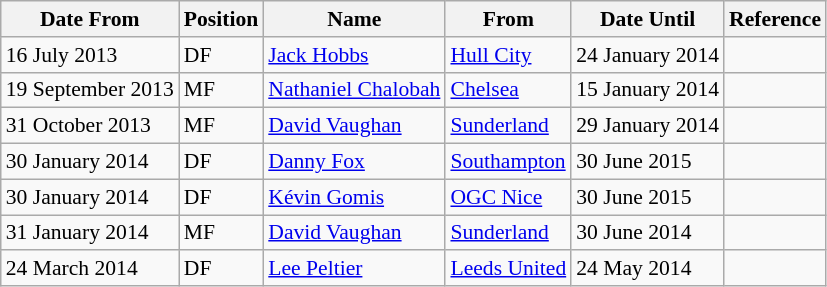<table class="wikitable"  style="text-align:left; font-size:90%; ">
<tr>
<th width:120px;">Date From</th>
<th width:50px;">Position</th>
<th width:150px;">Name</th>
<th width:200px;">From</th>
<th width:100px;">Date Until</th>
<th width:25px;">Reference</th>
</tr>
<tr>
<td>16 July 2013</td>
<td>DF</td>
<td> <a href='#'>Jack Hobbs</a></td>
<td> <a href='#'>Hull City</a></td>
<td>24 January 2014</td>
<td></td>
</tr>
<tr>
<td>19 September 2013</td>
<td>MF</td>
<td> <a href='#'>Nathaniel Chalobah</a></td>
<td> <a href='#'>Chelsea</a></td>
<td>15 January 2014</td>
<td></td>
</tr>
<tr>
<td>31 October 2013</td>
<td>MF</td>
<td> <a href='#'>David Vaughan</a></td>
<td> <a href='#'>Sunderland</a></td>
<td>29 January 2014</td>
<td></td>
</tr>
<tr>
<td>30 January 2014</td>
<td>DF</td>
<td> <a href='#'>Danny Fox</a></td>
<td> <a href='#'>Southampton</a></td>
<td>30 June 2015</td>
<td></td>
</tr>
<tr>
<td>30 January 2014</td>
<td>DF</td>
<td> <a href='#'>Kévin Gomis</a></td>
<td> <a href='#'>OGC Nice</a></td>
<td>30 June 2015</td>
<td></td>
</tr>
<tr>
<td>31 January 2014</td>
<td>MF</td>
<td> <a href='#'>David Vaughan</a></td>
<td> <a href='#'>Sunderland</a></td>
<td>30 June 2014</td>
<td></td>
</tr>
<tr>
<td>24 March 2014</td>
<td>DF</td>
<td> <a href='#'>Lee Peltier</a></td>
<td> <a href='#'>Leeds United</a></td>
<td>24 May 2014</td>
<td></td>
</tr>
</table>
